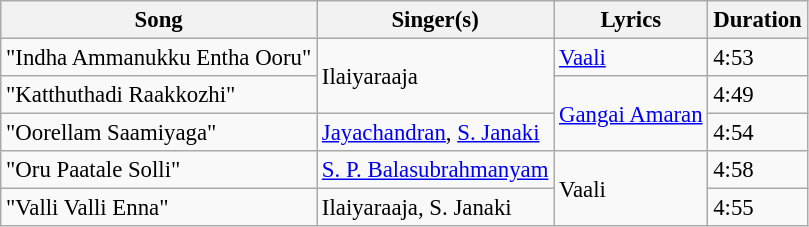<table class="wikitable" style="font-size:95%;">
<tr>
<th>Song</th>
<th>Singer(s)</th>
<th>Lyrics</th>
<th>Duration</th>
</tr>
<tr>
<td>"Indha Ammanukku Entha Ooru"</td>
<td rowspan=2>Ilaiyaraaja</td>
<td><a href='#'>Vaali</a></td>
<td>4:53</td>
</tr>
<tr>
<td>"Katthuthadi Raakkozhi"</td>
<td rowspan=2><a href='#'>Gangai Amaran</a></td>
<td>4:49</td>
</tr>
<tr>
<td>"Oorellam Saamiyaga"</td>
<td><a href='#'>Jayachandran</a>, <a href='#'>S. Janaki</a></td>
<td>4:54</td>
</tr>
<tr>
<td>"Oru Paatale Solli"</td>
<td><a href='#'>S. P. Balasubrahmanyam</a></td>
<td rowspan=2>Vaali</td>
<td>4:58</td>
</tr>
<tr>
<td>"Valli Valli Enna"</td>
<td>Ilaiyaraaja, S. Janaki</td>
<td>4:55</td>
</tr>
</table>
